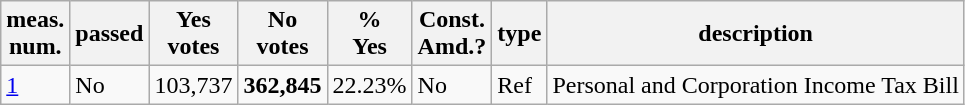<table class="wikitable sortable">
<tr>
<th>meas.<br>num.</th>
<th>passed</th>
<th>Yes<br>votes</th>
<th>No<br>votes</th>
<th>%<br>Yes</th>
<th>Const.<br>Amd.?</th>
<th>type</th>
<th>description</th>
</tr>
<tr>
<td><a href='#'>1</a></td>
<td>No</td>
<td>103,737</td>
<td><strong>362,845</strong></td>
<td>22.23%</td>
<td>No</td>
<td>Ref</td>
<td>Personal and Corporation Income Tax Bill</td>
</tr>
</table>
